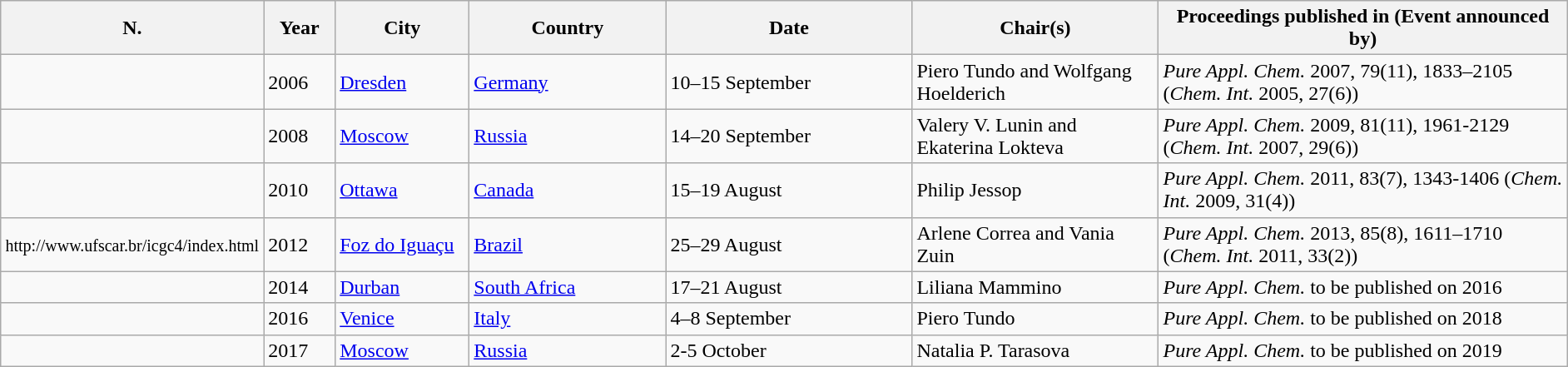<table class="wikitable sortable" style="margin: 1ex auto 1ex auto">
<tr>
<th style="width:30px">N.</th>
<th style="width:50px">Year</th>
<th style="width:100px">City</th>
<th style="width:150px">Country</th>
<th style="width:190px">Date</th>
<th style="width:190px">Chair(s)</th>
<th style="width:320px">Proceedings published in (Event announced by)</th>
</tr>
<tr>
<td></td>
<td>2006</td>
<td><a href='#'>Dresden</a></td>
<td> <a href='#'>Germany</a></td>
<td>10–15 September</td>
<td>Piero Tundo and Wolfgang Hoelderich</td>
<td><em>Pure Appl. Chem.</em> 2007, 79(11), 1833–2105 (<em>Chem. Int.</em> 2005, 27(6))</td>
</tr>
<tr>
<td></td>
<td>2008</td>
<td><a href='#'>Moscow</a></td>
<td> <a href='#'>Russia</a></td>
<td>14–20 September</td>
<td>Valery V. Lunin and Ekaterina Lokteva</td>
<td><em>Pure Appl. Chem.</em> 2009, 81(11), 1961-2129 (<em>Chem. Int.</em> 2007, 29(6))</td>
</tr>
<tr>
<td></td>
<td>2010</td>
<td><a href='#'>Ottawa</a></td>
<td> <a href='#'>Canada</a></td>
<td>15–19 August</td>
<td>Philip Jessop</td>
<td><em>Pure Appl. Chem.</em> 2011, 83(7), 1343-1406 (<em>Chem. Int.</em> 2009, 31(4))</td>
</tr>
<tr>
<td><small>http://www.ufscar.br/icgc4/index.html</small></td>
<td>2012</td>
<td><a href='#'>Foz do Iguaçu</a></td>
<td> <a href='#'>Brazil</a></td>
<td>25–29 August</td>
<td>Arlene Correa and Vania Zuin</td>
<td><em>Pure Appl. Chem.</em> 2013, 85(8), 1611–1710 (<em>Chem. Int.</em> 2011, 33(2))</td>
</tr>
<tr>
<td></td>
<td>2014</td>
<td><a href='#'>Durban</a></td>
<td> <a href='#'>South Africa</a></td>
<td>17–21 August</td>
<td>Liliana Mammino</td>
<td><em>Pure Appl. Chem.</em> to be published on 2016</td>
</tr>
<tr>
<td></td>
<td>2016</td>
<td><a href='#'>Venice</a></td>
<td> <a href='#'>Italy</a></td>
<td>4–8 September</td>
<td>Piero Tundo</td>
<td><em>Pure Appl. Chem.</em> to be published on 2018</td>
</tr>
<tr>
<td> </td>
<td>2017</td>
<td><a href='#'>Moscow</a></td>
<td><a href='#'>Russia</a></td>
<td>2-5 October</td>
<td>Natalia P. Tarasova</td>
<td><em>Pure Appl. Chem.</em> to be published on 2019</td>
</tr>
</table>
